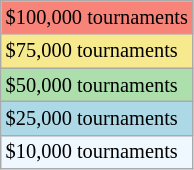<table class="wikitable" style="font-size:85%">
<tr style="background:#f88379;">
<td>$100,000 tournaments</td>
</tr>
<tr style="background:#f7e98e;">
<td>$75,000 tournaments</td>
</tr>
<tr style="background:#addfad;">
<td>$50,000 tournaments</td>
</tr>
<tr style="background:lightblue;">
<td>$25,000 tournaments</td>
</tr>
<tr style="background:#f0f8ff;">
<td>$10,000 tournaments</td>
</tr>
</table>
